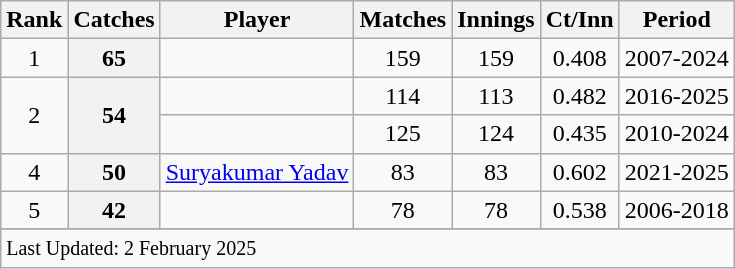<table class="wikitable sortable">
<tr>
<th scope=col>Rank</th>
<th scope=col>Catches</th>
<th scope=col>Player</th>
<th scope=col>Matches</th>
<th scope=col>Innings</th>
<th scope=col>Ct/Inn</th>
<th scope=col>Period</th>
</tr>
<tr>
<td align=center>1</td>
<th scope=row style=text-align:center;>65</th>
<td></td>
<td align=center>159</td>
<td align=center>159</td>
<td align=center>0.408</td>
<td>2007-2024</td>
</tr>
<tr>
<td align=center rowspan=2>2</td>
<th scope=row style=text-align:center; rowspan=2>54</th>
<td></td>
<td align=center>114</td>
<td align=center>113</td>
<td align=center>0.482</td>
<td>2016-2025</td>
</tr>
<tr>
<td></td>
<td align=center>125</td>
<td align=center>124</td>
<td align=center>0.435</td>
<td>2010-2024</td>
</tr>
<tr>
<td align=center>4</td>
<th scope=row style=text-align:center;>50</th>
<td><a href='#'>Suryakumar Yadav</a></td>
<td align=center>83</td>
<td align=center>83</td>
<td align=center>0.602</td>
<td>2021-2025</td>
</tr>
<tr>
<td align=center>5</td>
<th scope=row style=text-align:center;>42</th>
<td></td>
<td align=center>78</td>
<td align=center>78</td>
<td align=center>0.538</td>
<td>2006-2018</td>
</tr>
<tr>
</tr>
<tr class=sortbottom>
<td colspan=7><small>Last Updated: 2 February 2025</small></td>
</tr>
</table>
